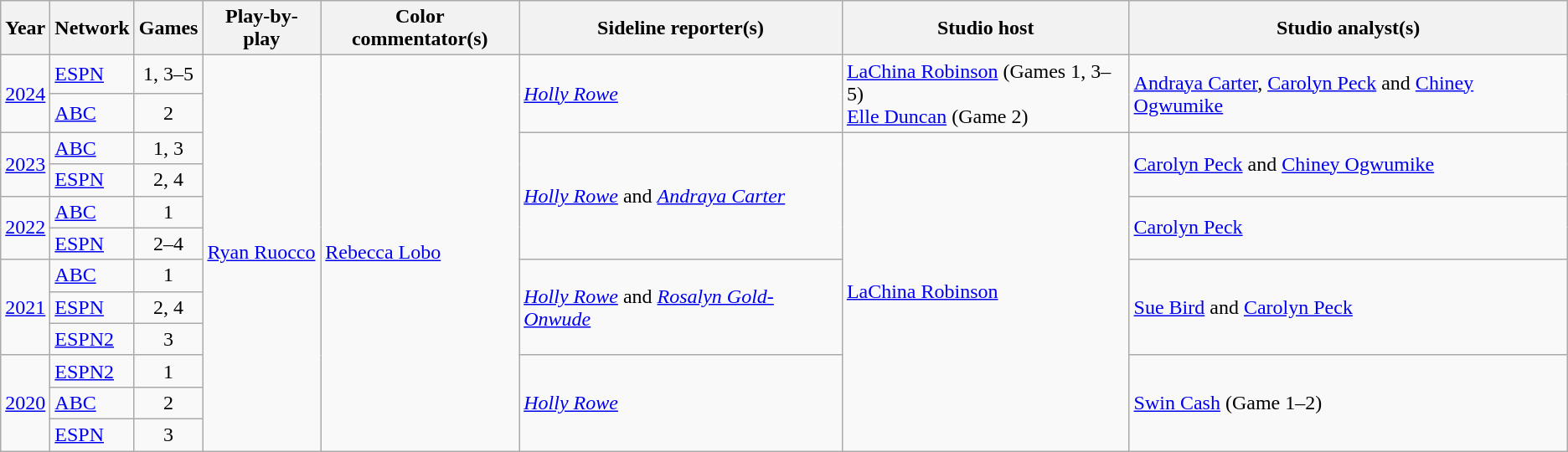<table class=wikitable>
<tr>
<th>Year</th>
<th>Network</th>
<th>Games</th>
<th>Play-by-play</th>
<th>Color commentator(s)</th>
<th>Sideline reporter(s)</th>
<th>Studio host</th>
<th>Studio analyst(s)</th>
</tr>
<tr>
<td rowspan="2"><a href='#'>2024</a></td>
<td><a href='#'>ESPN</a></td>
<td align="center">1, 3–5</td>
<td rowspan="12"><a href='#'>Ryan Ruocco</a></td>
<td rowspan="12"><a href='#'>Rebecca Lobo</a></td>
<td rowspan="2"><em><a href='#'>Holly Rowe</a></em></td>
<td rowspan="2"><a href='#'>LaChina Robinson</a> (Games 1, 3–5)<br><a href='#'>Elle Duncan</a> (Game 2)</td>
<td rowspan="2"><a href='#'>Andraya Carter</a>, <a href='#'>Carolyn Peck</a> and <a href='#'>Chiney Ogwumike</a></td>
</tr>
<tr>
<td><a href='#'>ABC</a></td>
<td align="center">2</td>
</tr>
<tr>
<td rowspan="2"><a href='#'>2023</a></td>
<td><a href='#'>ABC</a></td>
<td align="center">1, 3</td>
<td rowspan="4"><em><a href='#'>Holly Rowe</a></em> and <em><a href='#'>Andraya Carter</a></em></td>
<td rowspan="10"><a href='#'>LaChina Robinson</a></td>
<td rowspan="2"><a href='#'>Carolyn Peck</a> and <a href='#'>Chiney Ogwumike</a></td>
</tr>
<tr>
<td><a href='#'>ESPN</a></td>
<td align="center">2, 4</td>
</tr>
<tr>
<td rowspan="2"><a href='#'>2022</a></td>
<td><a href='#'>ABC</a></td>
<td align="center">1</td>
<td rowspan="2"><a href='#'>Carolyn Peck</a></td>
</tr>
<tr>
<td><a href='#'>ESPN</a></td>
<td align="center">2–4</td>
</tr>
<tr>
<td rowspan="3"><a href='#'>2021</a></td>
<td><a href='#'>ABC</a></td>
<td align="center">1</td>
<td rowspan="3"><em><a href='#'>Holly Rowe</a></em> and <em><a href='#'>Rosalyn Gold-Onwude</a></em></td>
<td rowspan="3"><a href='#'>Sue Bird</a> and <a href='#'>Carolyn Peck</a></td>
</tr>
<tr>
<td><a href='#'>ESPN</a></td>
<td align="center">2, 4</td>
</tr>
<tr>
<td><a href='#'>ESPN2</a></td>
<td align="center">3</td>
</tr>
<tr>
<td rowspan="3"><a href='#'>2020</a></td>
<td><a href='#'>ESPN2</a></td>
<td align="center">1</td>
<td rowspan="3"><em><a href='#'>Holly Rowe</a></em></td>
<td rowspan="3"><a href='#'>Swin Cash</a> (Game 1–2)</td>
</tr>
<tr>
<td><a href='#'>ABC</a></td>
<td align="center">2</td>
</tr>
<tr>
<td><a href='#'>ESPN</a></td>
<td align="center">3</td>
</tr>
</table>
